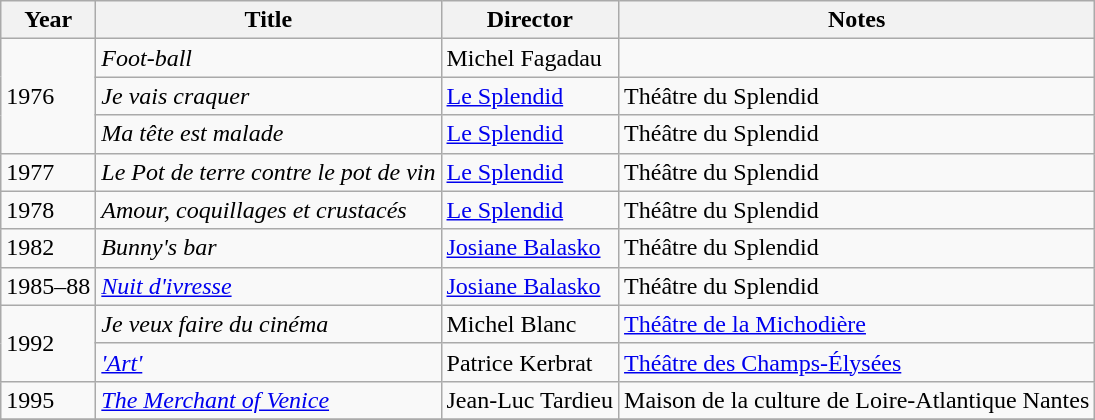<table class="wikitable sortable">
<tr>
<th>Year</th>
<th>Title</th>
<th>Director</th>
<th class="unsortable">Notes</th>
</tr>
<tr>
<td rowspan=3>1976</td>
<td><em>Foot-ball</em></td>
<td>Michel Fagadau</td>
<td></td>
</tr>
<tr>
<td><em>Je vais craquer</em></td>
<td><a href='#'>Le Splendid</a></td>
<td>Théâtre du Splendid</td>
</tr>
<tr>
<td><em>Ma tête est malade</em></td>
<td><a href='#'>Le Splendid</a></td>
<td>Théâtre du Splendid</td>
</tr>
<tr>
<td>1977</td>
<td><em>Le Pot de terre contre le pot de vin</em></td>
<td><a href='#'>Le Splendid</a></td>
<td>Théâtre du Splendid</td>
</tr>
<tr>
<td>1978</td>
<td><em>Amour, coquillages et crustacés</em></td>
<td><a href='#'>Le Splendid</a></td>
<td>Théâtre du Splendid</td>
</tr>
<tr>
<td>1982</td>
<td><em>Bunny's bar</em></td>
<td><a href='#'>Josiane Balasko</a></td>
<td>Théâtre du Splendid</td>
</tr>
<tr>
<td>1985–88</td>
<td><em><a href='#'>Nuit d'ivresse</a></em></td>
<td><a href='#'>Josiane Balasko</a></td>
<td>Théâtre du Splendid</td>
</tr>
<tr>
<td rowspan=2>1992</td>
<td><em>Je veux faire du cinéma</em></td>
<td>Michel Blanc</td>
<td><a href='#'>Théâtre de la Michodière</a></td>
</tr>
<tr>
<td><em><a href='#'>'Art'</a></em></td>
<td>Patrice Kerbrat</td>
<td><a href='#'>Théâtre des Champs-Élysées</a></td>
</tr>
<tr>
<td>1995</td>
<td><em><a href='#'>The Merchant of Venice</a></em></td>
<td>Jean-Luc Tardieu</td>
<td>Maison de la culture de Loire-Atlantique Nantes</td>
</tr>
<tr>
</tr>
</table>
